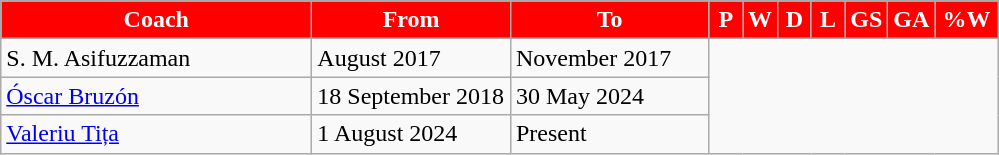<table class="wikitable sortable" style="text-align: center">
<tr>
<th style="background:#FF0000; color:white; width:200px;">Coach</th>
<th style="background:#FF0000; color:white; width:125px;" class="unsortable">From</th>
<th style="background:#FF0000; color:white; width:125px;" class="unsortable">To</th>
<th style="background:#FF0000; color:white; width:15px;" abbr="1">P</th>
<th style="background:#FF0000; color:white; width:15px;" abbr="1">W</th>
<th style="background:#FF0000; color:white; width:15px;" abbr="0">D</th>
<th style="background:#FF0000; color:white; width:15px;" abbr="1">L</th>
<th style="background:#FF0000; color:white; width:20px;" abbr="2">GS</th>
<th style="background:#FF0000; color:white; width:20px;" abbr="4">GA</th>
<th style="background:#FF0000; color:white; width:35px;" abbr="50">%W</th>
</tr>
<tr>
<td align=left> S. M. Asifuzzaman</td>
<td align=left>August 2017</td>
<td align=left>November 2017<br></td>
</tr>
<tr>
<td align=left> <a href='#'>Óscar Bruzón</a></td>
<td align=left>18 September 2018</td>
<td align=left>30 May 2024<br></td>
</tr>
<tr>
<td align=left> <a href='#'>Valeriu Tița</a></td>
<td align=left>1 August 2024</td>
<td align=left>Present<br></td>
</tr>
</table>
